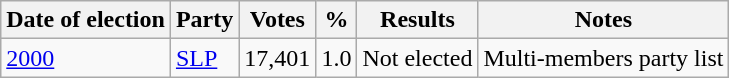<table class="wikitable">
<tr>
<th>Date of election</th>
<th>Party</th>
<th>Votes</th>
<th>%</th>
<th>Results</th>
<th>Notes</th>
</tr>
<tr>
<td><a href='#'>2000</a></td>
<td><a href='#'>SLP</a></td>
<td>17,401</td>
<td>1.0</td>
<td>Not elected</td>
<td>Multi-members party list</td>
</tr>
</table>
